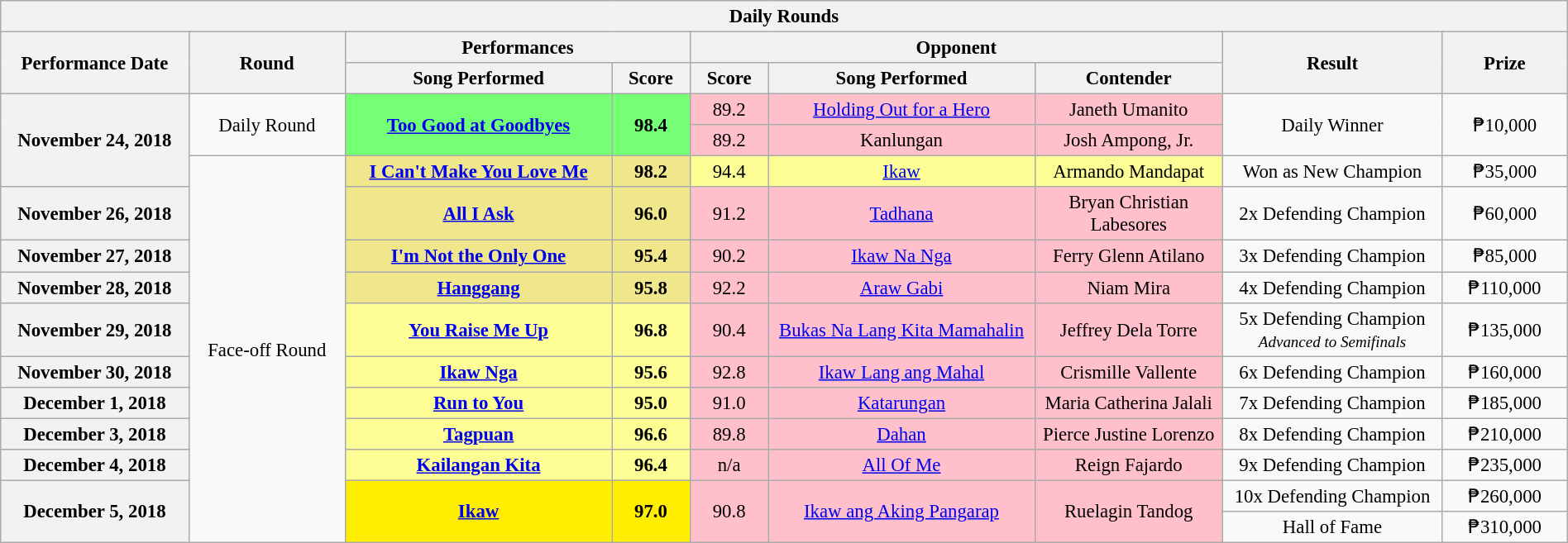<table class="wikitable mw-collapsible mw-collapsed" style="width:100%; font-size:95%;text-align:center;">
<tr>
<th colspan="9">Daily Rounds</th>
</tr>
<tr>
<th rowspan="2" width="12%">Performance Date</th>
<th rowspan="2" width="10%">Round</th>
<th colspan="2">Performances</th>
<th colspan="3">Opponent</th>
<th rowspan="2" width="14%">Result</th>
<th rowspan="2" width="8%">Prize</th>
</tr>
<tr>
<th width="17%">Song Performed</th>
<th width="5%">Score</th>
<th width="5%">Score</th>
<th width="17%">Song Performed</th>
<th width="12%">Contender</th>
</tr>
<tr>
<th rowspan="3">November 24, 2018</th>
<td rowspan="2">Daily Round</td>
<td rowspan="2" style="background-color:#75ff75"><strong><a href='#'>Too Good at Goodbyes</a></strong></td>
<td rowspan="2" style="background-color:#75ff75"><strong>98.4</strong></td>
<td style="background-color:pink">89.2</td>
<td style="background-color:pink"><a href='#'>Holding Out for a Hero</a></td>
<td style="background-color:pink">Janeth Umanito</td>
<td rowspan="2">Daily Winner</td>
<td rowspan="2">₱10,000</td>
</tr>
<tr>
<td style="background-color:pink">89.2</td>
<td style="background-color:pink">Kanlungan</td>
<td style="background-color:pink">Josh Ampong, Jr.</td>
</tr>
<tr>
<td rowspan="11">Face-off Round</td>
<td style="background-color:Khaki"><strong><a href='#'>I Can't Make You Love Me</a></strong></td>
<td style="background-color:Khaki"><strong>98.2</strong></td>
<td style="background-color:#FDFD96">94.4</td>
<td style="background-color:#FDFD96"><a href='#'>Ikaw</a></td>
<td style="background-color:#FDFD96">Armando Mandapat</td>
<td>Won as New Champion</td>
<td>₱35,000</td>
</tr>
<tr>
<th>November 26, 2018</th>
<td style="background-color:Khaki"><strong><a href='#'>All I Ask</a></strong></td>
<td style="background-color:Khaki"><strong>96.0</strong></td>
<td style="background-color:pink">91.2</td>
<td style="background-color:pink"><a href='#'>Tadhana</a></td>
<td style="background-color:pink">Bryan Christian Labesores</td>
<td>2x Defending Champion</td>
<td>₱60,000</td>
</tr>
<tr>
<th>November 27, 2018</th>
<td style="background-color:Khaki"><strong><a href='#'>I'm Not the Only One</a></strong></td>
<td style="background-color:Khaki"><strong>95.4</strong></td>
<td style="background-color:pink">90.2</td>
<td style="background-color:pink"><a href='#'>Ikaw Na Nga</a></td>
<td style="background-color:pink">Ferry Glenn Atilano</td>
<td>3x Defending Champion</td>
<td>₱85,000</td>
</tr>
<tr>
<th>November 28, 2018</th>
<td style="background-color:Khaki"><strong><a href='#'>Hanggang</a></strong></td>
<td style="background-color:Khaki"><strong>95.8</strong></td>
<td style="background-color:pink">92.2</td>
<td style="background-color:pink"><a href='#'>Araw Gabi</a></td>
<td style="background-color:pink">Niam Mira</td>
<td>4x Defending Champion</td>
<td>₱110,000</td>
</tr>
<tr>
<th>November 29, 2018</th>
<td style="background-color:#FDFD96"><strong><a href='#'>You Raise Me Up</a></strong></td>
<td style="background-color:#FDFD96"><strong>96.8</strong></td>
<td style="background-color:pink">90.4</td>
<td style="background-color:pink"><a href='#'>Bukas Na Lang Kita Mamahalin</a></td>
<td style="background-color:pink">Jeffrey Dela Torre</td>
<td>5x Defending Champion<br><small><em>Advanced to Semifinals</em></small></td>
<td>₱135,000</td>
</tr>
<tr>
<th>November 30, 2018</th>
<td style="background-color:#FDFD96"><strong><a href='#'>Ikaw Nga</a></strong></td>
<td style="background-color:#FDFD96"><strong>95.6</strong></td>
<td style="background-color:pink">92.8</td>
<td style="background-color:pink"><a href='#'>Ikaw Lang ang Mahal</a></td>
<td style="background-color:pink">Crismille Vallente</td>
<td>6x Defending Champion</td>
<td>₱160,000</td>
</tr>
<tr>
<th>December 1, 2018</th>
<td style="background-color:#FDFD96"><strong><a href='#'>Run to You</a></strong></td>
<td style="background-color:#FDFD96"><strong>95.0</strong></td>
<td style="background-color:pink">91.0</td>
<td style="background-color:pink"><a href='#'>Katarungan</a></td>
<td style="background-color:pink">Maria Catherina Jalali</td>
<td>7x Defending Champion</td>
<td>₱185,000</td>
</tr>
<tr>
<th>December 3, 2018</th>
<td style="background-color:#FDFD96"><strong><a href='#'>Tagpuan</a></strong></td>
<td style="background-color:#FDFD96"><strong>96.6</strong></td>
<td style="background-color:pink">89.8</td>
<td style="background-color:pink"><a href='#'>Dahan</a></td>
<td style="background-color:pink">Pierce Justine Lorenzo</td>
<td>8x Defending Champion</td>
<td>₱210,000</td>
</tr>
<tr>
<th>December 4, 2018</th>
<td style="background-color:#FDFD96"><strong><a href='#'>Kailangan Kita</a></strong></td>
<td style="background-color:#FDFD96"><strong>96.4</strong></td>
<td style="background-color:pink">n/a</td>
<td style="background-color:pink"><a href='#'>All Of Me</a></td>
<td style="background-color:pink">Reign Fajardo</td>
<td>9x Defending Champion</td>
<td>₱235,000</td>
</tr>
<tr>
<th rowspan="2">December 5, 2018</th>
<td rowspan="2" style="background-color:#Ffee00"><strong><a href='#'>Ikaw</a></strong></td>
<td rowspan="2" style="background-color:#Ffee00"><strong>97.0</strong></td>
<td rowspan="2" style="background-color:pink">90.8</td>
<td rowspan="2" style="background-color:pink"><a href='#'>Ikaw ang Aking Pangarap</a></td>
<td rowspan="2" style="background-color:pink">Ruelagin Tandog</td>
<td>10x Defending Champion</td>
<td>₱260,000</td>
</tr>
<tr>
<td>Hall of Fame</td>
<td>₱310,000</td>
</tr>
</table>
